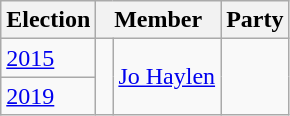<table class="wikitable">
<tr>
<th>Election</th>
<th colspan=2>Member</th>
<th>Party</th>
</tr>
<tr>
<td><a href='#'>2015</a></td>
<td rowspan="2" > </td>
<td rowspan="2"><a href='#'>Jo Haylen</a></td>
<td rowspan="2"></td>
</tr>
<tr>
<td><a href='#'>2019</a></td>
</tr>
</table>
